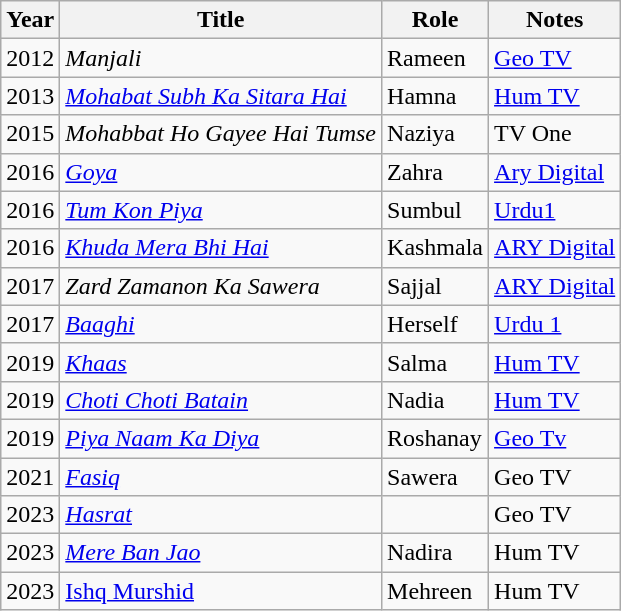<table class="wikitable sortable">
<tr>
<th>Year</th>
<th>Title</th>
<th>Role</th>
<th>Notes</th>
</tr>
<tr>
<td>2012</td>
<td><em>Manjali</em></td>
<td>Rameen</td>
<td><a href='#'>Geo TV</a></td>
</tr>
<tr>
<td>2013</td>
<td><em><a href='#'>Mohabat Subh Ka Sitara Hai</a></em></td>
<td>Hamna</td>
<td><a href='#'>Hum TV</a></td>
</tr>
<tr>
<td>2015</td>
<td><em>Mohabbat Ho Gayee Hai Tumse</em></td>
<td>Naziya</td>
<td>TV One</td>
</tr>
<tr>
<td>2016</td>
<td><em><a href='#'>Goya</a></em></td>
<td>Zahra</td>
<td><a href='#'>Ary Digital</a></td>
</tr>
<tr>
<td>2016</td>
<td><em><a href='#'>Tum Kon Piya</a></em></td>
<td>Sumbul</td>
<td><a href='#'>Urdu1</a></td>
</tr>
<tr>
<td>2016</td>
<td><em><a href='#'>Khuda Mera Bhi Hai</a></em></td>
<td>Kashmala</td>
<td><a href='#'>ARY Digital</a></td>
</tr>
<tr>
<td>2017</td>
<td><em>Zard Zamanon Ka Sawera</em></td>
<td>Sajjal</td>
<td><a href='#'>ARY Digital</a></td>
</tr>
<tr>
<td>2017</td>
<td><em><a href='#'>Baaghi</a></em></td>
<td>Herself</td>
<td><a href='#'>Urdu 1</a></td>
</tr>
<tr>
<td>2019</td>
<td><em><a href='#'>Khaas</a></em></td>
<td>Salma</td>
<td><a href='#'>Hum TV</a></td>
</tr>
<tr>
<td>2019</td>
<td><em><a href='#'>Choti Choti Batain</a></em></td>
<td>Nadia</td>
<td><a href='#'>Hum TV</a></td>
</tr>
<tr>
<td>2019</td>
<td><em><a href='#'>Piya Naam Ka Diya</a></em></td>
<td>Roshanay</td>
<td><a href='#'>Geo Tv</a></td>
</tr>
<tr>
<td>2021</td>
<td><em><a href='#'>Fasiq</a></em></td>
<td>Sawera</td>
<td>Geo TV</td>
</tr>
<tr>
<td>2023</td>
<td><em><a href='#'>Hasrat</a> </em></td>
<td></td>
<td>Geo TV</td>
</tr>
<tr>
<td>2023</td>
<td><em><a href='#'>Mere Ban Jao</a></td>
<td>Nadira</td>
<td>Hum TV</td>
</tr>
<tr>
<td>2023</td>
<td></em><a href='#'>Ishq Murshid</a><em></td>
<td>Mehreen</td>
<td>Hum TV</td>
</tr>
</table>
